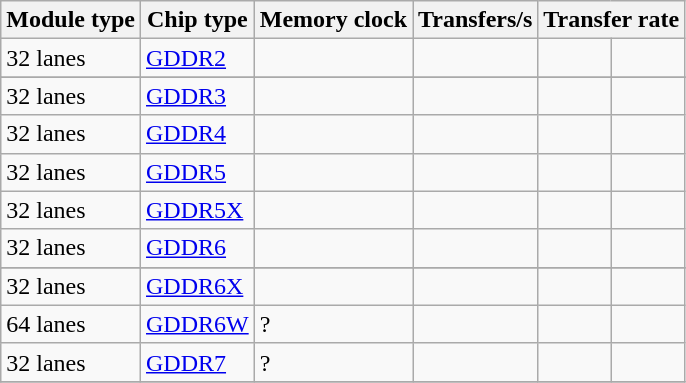<table class="wikitable sortable">
<tr>
<th>Module type</th>
<th>Chip type</th>
<th>Memory clock</th>
<th>Transfers/s</th>
<th colspan=2>Transfer rate</th>
</tr>
<tr>
<td>32 lanes</td>
<td><a href='#'>GDDR2</a></td>
<td align=right></td>
<td align=right></td>
<td align=right></td>
<td align=right></td>
</tr>
<tr>
</tr>
<tr>
<td>32 lanes</td>
<td><a href='#'>GDDR3</a></td>
<td align=right></td>
<td align=right></td>
<td align=right></td>
<td align=right></td>
</tr>
<tr>
<td>32 lanes</td>
<td><a href='#'>GDDR4</a></td>
<td align=right></td>
<td align=right></td>
<td align=right></td>
<td align=right></td>
</tr>
<tr>
<td>32 lanes</td>
<td><a href='#'>GDDR5</a></td>
<td align=right></td>
<td align=right></td>
<td align=right></td>
<td align=right></td>
</tr>
<tr>
<td>32 lanes</td>
<td><a href='#'>GDDR5X</a></td>
<td align=right></td>
<td align=right></td>
<td align=right></td>
<td align=right></td>
</tr>
<tr>
<td>32 lanes</td>
<td><a href='#'>GDDR6</a></td>
<td align=right></td>
<td align=right></td>
<td align=right></td>
<td align=right></td>
</tr>
<tr>
</tr>
<tr>
<td>32 lanes</td>
<td><a href='#'>GDDR6X</a></td>
<td align=right></td>
<td align=right></td>
<td align=right></td>
<td align=right></td>
</tr>
<tr>
<td>64 lanes</td>
<td><a href='#'>GDDR6W</a></td>
<td>?</td>
<td align=right></td>
<td align=right></td>
<td align=right></td>
</tr>
<tr>
<td>32 lanes</td>
<td><a href='#'>GDDR7</a></td>
<td>?</td>
<td align=right></td>
<td align=right></td>
<td align=right></td>
</tr>
<tr>
</tr>
</table>
